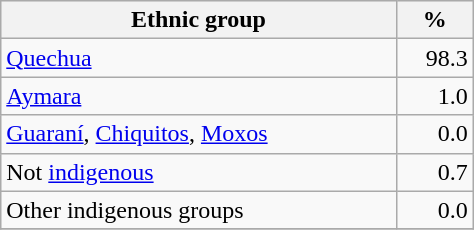<table class="wikitable" border="1" style="width:25%;" border="1">
<tr bgcolor=#EFEFEF>
<th><strong>Ethnic group</strong></th>
<th><strong>%</strong></th>
</tr>
<tr>
<td><a href='#'>Quechua</a></td>
<td align="right">98.3</td>
</tr>
<tr>
<td><a href='#'>Aymara</a></td>
<td align="right">1.0</td>
</tr>
<tr>
<td><a href='#'>Guaraní</a>, <a href='#'>Chiquitos</a>, <a href='#'>Moxos</a></td>
<td align="right">0.0</td>
</tr>
<tr>
<td>Not <a href='#'>indigenous</a></td>
<td align="right">0.7</td>
</tr>
<tr>
<td>Other indigenous groups</td>
<td align="right">0.0</td>
</tr>
<tr>
</tr>
</table>
